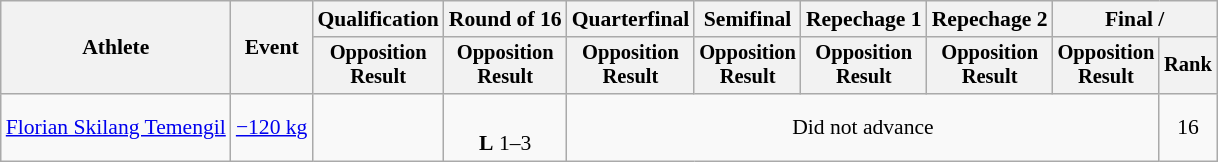<table class="wikitable" style="font-size:90%">
<tr>
<th rowspan="2">Athlete</th>
<th rowspan="2">Event</th>
<th>Qualification</th>
<th>Round of 16</th>
<th>Quarterfinal</th>
<th>Semifinal</th>
<th>Repechage 1</th>
<th>Repechage 2</th>
<th colspan=2>Final / </th>
</tr>
<tr style="font-size: 95%">
<th>Opposition<br>Result</th>
<th>Opposition<br>Result</th>
<th>Opposition<br>Result</th>
<th>Opposition<br>Result</th>
<th>Opposition<br>Result</th>
<th>Opposition<br>Result</th>
<th>Opposition<br>Result</th>
<th>Rank</th>
</tr>
<tr align=center>
<td align=left><a href='#'>Florian Skilang Temengil</a></td>
<td align=left><a href='#'>−120 kg</a></td>
<td></td>
<td><br><strong>L</strong> 1–3 <sup></sup></td>
<td colspan=5>Did not advance</td>
<td>16</td>
</tr>
</table>
